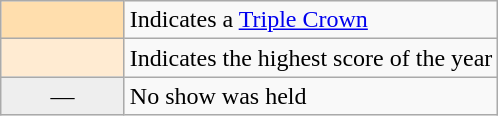<table class="wikitable">
<tr>
<td width="75px" style="background:#FFDEAD; text-align:center"></td>
<td>Indicates a <a href='#'>Triple Crown</a></td>
</tr>
<tr>
<td width="75px" style="background:#FFEBD2; text-align:center"></td>
<td>Indicates the highest score of the year</td>
</tr>
<tr>
<td width="75px" style="background:#eee; text-align:center">—</td>
<td>No show was held</td>
</tr>
</table>
